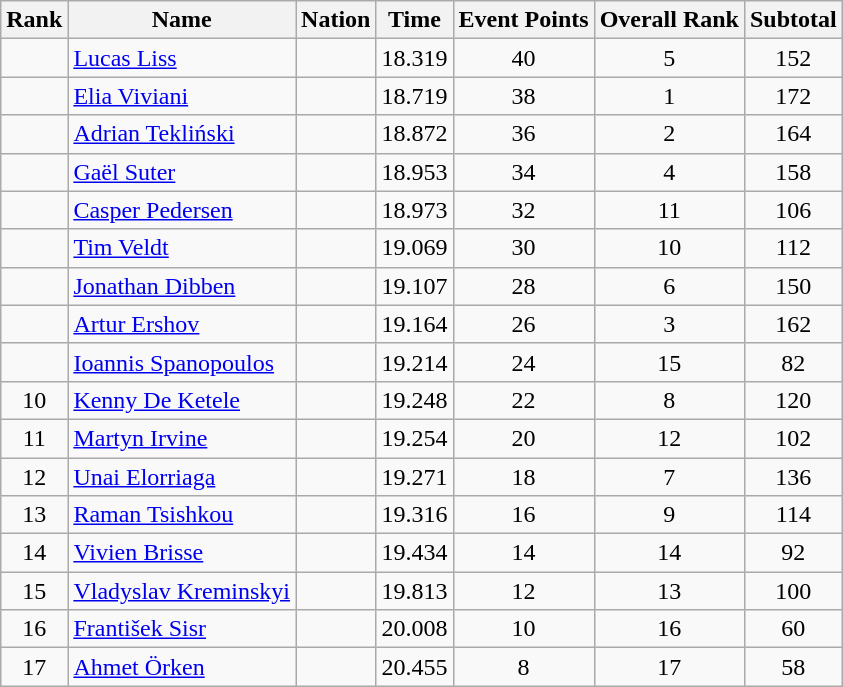<table class="wikitable sortable" style="text-align:center">
<tr>
<th>Rank</th>
<th>Name</th>
<th>Nation</th>
<th>Time</th>
<th>Event Points</th>
<th>Overall Rank</th>
<th>Subtotal</th>
</tr>
<tr>
<td></td>
<td align=left><a href='#'>Lucas Liss</a></td>
<td align=left></td>
<td>18.319</td>
<td>40</td>
<td>5</td>
<td>152</td>
</tr>
<tr>
<td></td>
<td align=left><a href='#'>Elia Viviani</a></td>
<td align=left></td>
<td>18.719</td>
<td>38</td>
<td>1</td>
<td>172</td>
</tr>
<tr>
<td></td>
<td align=left><a href='#'>Adrian Tekliński</a></td>
<td align=left></td>
<td>18.872</td>
<td>36</td>
<td>2</td>
<td>164</td>
</tr>
<tr>
<td></td>
<td align=left><a href='#'>Gaël Suter</a></td>
<td align=left></td>
<td>18.953</td>
<td>34</td>
<td>4</td>
<td>158</td>
</tr>
<tr>
<td></td>
<td align=left><a href='#'>Casper Pedersen</a></td>
<td align=left></td>
<td>18.973</td>
<td>32</td>
<td>11</td>
<td>106</td>
</tr>
<tr>
<td></td>
<td align=left><a href='#'>Tim Veldt</a></td>
<td align=left></td>
<td>19.069</td>
<td>30</td>
<td>10</td>
<td>112</td>
</tr>
<tr>
<td></td>
<td align=left><a href='#'>Jonathan Dibben</a></td>
<td align=left></td>
<td>19.107</td>
<td>28</td>
<td>6</td>
<td>150</td>
</tr>
<tr>
<td></td>
<td align=left><a href='#'>Artur Ershov</a></td>
<td align=left></td>
<td>19.164</td>
<td>26</td>
<td>3</td>
<td>162</td>
</tr>
<tr>
<td></td>
<td align=left><a href='#'>Ioannis Spanopoulos</a></td>
<td align=left></td>
<td>19.214</td>
<td>24</td>
<td>15</td>
<td>82</td>
</tr>
<tr>
<td>10</td>
<td align=left><a href='#'>Kenny De Ketele</a></td>
<td align=left></td>
<td>19.248</td>
<td>22</td>
<td>8</td>
<td>120</td>
</tr>
<tr>
<td>11</td>
<td align=left><a href='#'>Martyn Irvine</a></td>
<td align=left></td>
<td>19.254</td>
<td>20</td>
<td>12</td>
<td>102</td>
</tr>
<tr>
<td>12</td>
<td align=left><a href='#'>Unai Elorriaga</a></td>
<td align=left></td>
<td>19.271</td>
<td>18</td>
<td>7</td>
<td>136</td>
</tr>
<tr>
<td>13</td>
<td align=left><a href='#'>Raman Tsishkou</a></td>
<td align=left></td>
<td>19.316</td>
<td>16</td>
<td>9</td>
<td>114</td>
</tr>
<tr>
<td>14</td>
<td align=left><a href='#'>Vivien Brisse</a></td>
<td align=left></td>
<td>19.434</td>
<td>14</td>
<td>14</td>
<td>92</td>
</tr>
<tr>
<td>15</td>
<td align=left><a href='#'>Vladyslav Kreminskyi</a></td>
<td align=left></td>
<td>19.813</td>
<td>12</td>
<td>13</td>
<td>100</td>
</tr>
<tr>
<td>16</td>
<td align=left><a href='#'>František Sisr</a></td>
<td align=left></td>
<td>20.008</td>
<td>10</td>
<td>16</td>
<td>60</td>
</tr>
<tr>
<td>17</td>
<td align=left><a href='#'>Ahmet Örken</a></td>
<td align=left></td>
<td>20.455</td>
<td>8</td>
<td>17</td>
<td>58</td>
</tr>
</table>
